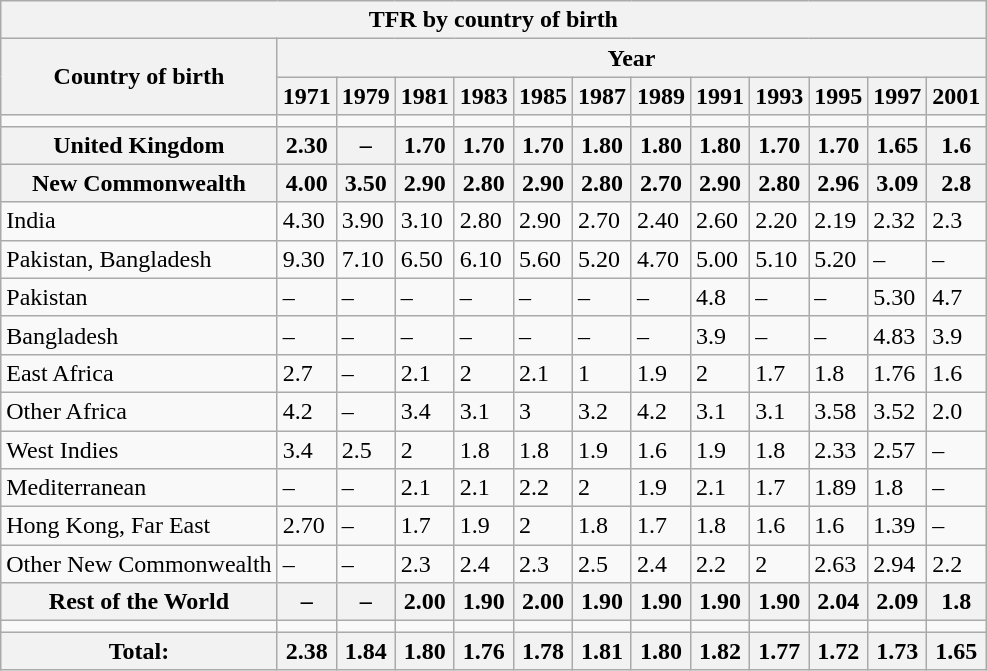<table class="wikitable sortable mw-collapsible mw-collapsed">
<tr>
<th colspan="13">TFR by country of birth</th>
</tr>
<tr>
<th rowspan="2">Country of birth</th>
<th colspan="12">Year</th>
</tr>
<tr>
<th>1971</th>
<th>1979</th>
<th>1981</th>
<th>1983</th>
<th>1985</th>
<th>1987</th>
<th>1989</th>
<th>1991</th>
<th>1993</th>
<th>1995</th>
<th>1997</th>
<th>2001</th>
</tr>
<tr>
<td></td>
<td></td>
<td></td>
<td></td>
<td></td>
<td></td>
<td></td>
<td></td>
<td></td>
<td></td>
<td></td>
<td></td>
<td></td>
</tr>
<tr>
<th> United Kingdom</th>
<th>2.30</th>
<th>–</th>
<th>1.70</th>
<th>1.70</th>
<th>1.70</th>
<th>1.80</th>
<th>1.80</th>
<th>1.80</th>
<th>1.70</th>
<th>1.70</th>
<th>1.65</th>
<th>1.6</th>
</tr>
<tr>
<th>New Commonwealth</th>
<th>4.00</th>
<th>3.50</th>
<th>2.90</th>
<th>2.80</th>
<th>2.90</th>
<th>2.80</th>
<th>2.70</th>
<th>2.90</th>
<th>2.80</th>
<th>2.96</th>
<th>3.09</th>
<th>2.8</th>
</tr>
<tr>
<td> India</td>
<td>4.30</td>
<td>3.90</td>
<td>3.10</td>
<td>2.80</td>
<td>2.90</td>
<td>2.70</td>
<td>2.40</td>
<td>2.60</td>
<td>2.20</td>
<td>2.19</td>
<td>2.32</td>
<td>2.3</td>
</tr>
<tr>
<td>Pakistan, Bangladesh</td>
<td>9.30</td>
<td>7.10</td>
<td>6.50</td>
<td>6.10</td>
<td>5.60</td>
<td>5.20</td>
<td>4.70</td>
<td>5.00</td>
<td>5.10</td>
<td>5.20</td>
<td>–</td>
<td>–</td>
</tr>
<tr>
<td> Pakistan</td>
<td>–</td>
<td>–</td>
<td>–</td>
<td>–</td>
<td>–</td>
<td>–</td>
<td>–</td>
<td>4.8</td>
<td>–</td>
<td>–</td>
<td>5.30</td>
<td>4.7</td>
</tr>
<tr>
<td> Bangladesh</td>
<td>–</td>
<td>–</td>
<td>–</td>
<td>–</td>
<td>–</td>
<td>–</td>
<td>–</td>
<td>3.9</td>
<td>–</td>
<td>–</td>
<td>4.83</td>
<td>3.9</td>
</tr>
<tr>
<td>East Africa</td>
<td>2.7</td>
<td>–</td>
<td>2.1</td>
<td>2</td>
<td>2.1</td>
<td>1</td>
<td>1.9</td>
<td>2</td>
<td>1.7</td>
<td>1.8</td>
<td>1.76</td>
<td>1.6</td>
</tr>
<tr>
<td>Other Africa</td>
<td>4.2</td>
<td>–</td>
<td>3.4</td>
<td>3.1</td>
<td>3</td>
<td>3.2</td>
<td>4.2</td>
<td>3.1</td>
<td>3.1</td>
<td>3.58</td>
<td>3.52</td>
<td>2.0</td>
</tr>
<tr>
<td>West Indies</td>
<td>3.4</td>
<td>2.5</td>
<td>2</td>
<td>1.8</td>
<td>1.8</td>
<td>1.9</td>
<td>1.6</td>
<td>1.9</td>
<td>1.8</td>
<td>2.33</td>
<td>2.57</td>
<td>–</td>
</tr>
<tr>
<td>Mediterranean</td>
<td>–</td>
<td>–</td>
<td>2.1</td>
<td>2.1</td>
<td>2.2</td>
<td>2</td>
<td>1.9</td>
<td>2.1</td>
<td>1.7</td>
<td>1.89</td>
<td>1.8</td>
<td>–</td>
</tr>
<tr>
<td>Hong Kong, Far East</td>
<td>2.70</td>
<td>–</td>
<td>1.7</td>
<td>1.9</td>
<td>2</td>
<td>1.8</td>
<td>1.7</td>
<td>1.8</td>
<td>1.6</td>
<td>1.6</td>
<td>1.39</td>
<td>–</td>
</tr>
<tr>
<td>Other New Commonwealth</td>
<td>–</td>
<td>–</td>
<td>2.3</td>
<td>2.4</td>
<td>2.3</td>
<td>2.5</td>
<td>2.4</td>
<td>2.2</td>
<td>2</td>
<td>2.63</td>
<td>2.94</td>
<td>2.2</td>
</tr>
<tr>
<th>Rest of the World</th>
<th>–</th>
<th>–</th>
<th>2.00</th>
<th>1.90</th>
<th>2.00</th>
<th>1.90</th>
<th>1.90</th>
<th>1.90</th>
<th>1.90</th>
<th>2.04</th>
<th>2.09</th>
<th>1.8</th>
</tr>
<tr>
<td></td>
<td></td>
<td></td>
<td></td>
<td></td>
<td></td>
<td></td>
<td></td>
<td></td>
<td></td>
<td></td>
<td></td>
<td></td>
</tr>
<tr>
<th>Total:</th>
<th>2.38</th>
<th>1.84</th>
<th>1.80</th>
<th>1.76</th>
<th>1.78</th>
<th>1.81</th>
<th>1.80</th>
<th>1.82</th>
<th>1.77</th>
<th>1.72</th>
<th>1.73</th>
<th>1.65</th>
</tr>
</table>
